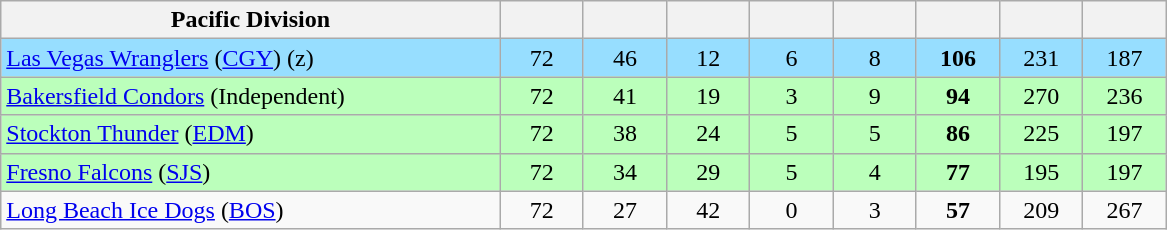<table class="wikitable sortable" style="text-align:center">
<tr>
<th style="width:30%;" class="unsortable">Pacific Division</th>
<th style="width:5%;"></th>
<th style="width:5%;"></th>
<th style="width:5%;"></th>
<th style="width:5%;"></th>
<th style="width:5%;"></th>
<th style="width:5%;"></th>
<th style="width:5%;"></th>
<th style="width:5%;"></th>
</tr>
<tr bgcolor="#97DEFF">
<td align=left><a href='#'>Las Vegas Wranglers</a> (<a href='#'>CGY</a>) (z)</td>
<td>72</td>
<td>46</td>
<td>12</td>
<td>6</td>
<td>8</td>
<td><strong>106</strong></td>
<td>231</td>
<td>187</td>
</tr>
<tr bgcolor="#bbffbb">
<td align=left><a href='#'>Bakersfield Condors</a> (Independent)</td>
<td>72</td>
<td>41</td>
<td>19</td>
<td>3</td>
<td>9</td>
<td><strong>94</strong></td>
<td>270</td>
<td>236</td>
</tr>
<tr bgcolor="#bbffbb">
<td align=left><a href='#'>Stockton Thunder</a> (<a href='#'>EDM</a>)</td>
<td>72</td>
<td>38</td>
<td>24</td>
<td>5</td>
<td>5</td>
<td><strong>86</strong></td>
<td>225</td>
<td>197</td>
</tr>
<tr bgcolor="#bbffbb">
<td align=left><a href='#'>Fresno Falcons</a> (<a href='#'>SJS</a>)</td>
<td>72</td>
<td>34</td>
<td>29</td>
<td>5</td>
<td>4</td>
<td><strong>77</strong></td>
<td>195</td>
<td>197</td>
</tr>
<tr>
<td align=left><a href='#'>Long Beach Ice Dogs</a> (<a href='#'>BOS</a>)</td>
<td>72</td>
<td>27</td>
<td>42</td>
<td>0</td>
<td>3</td>
<td><strong>57</strong></td>
<td>209</td>
<td>267</td>
</tr>
</table>
